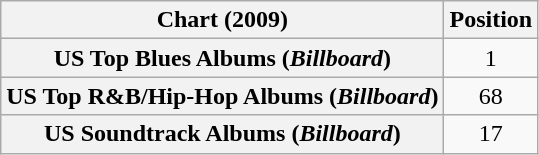<table class="wikitable sortable plainrowheaders" style="text-align:center">
<tr>
<th scope="col">Chart (2009)</th>
<th scope="col">Position</th>
</tr>
<tr>
<th scope="row">US Top Blues Albums (<em>Billboard</em>)</th>
<td>1</td>
</tr>
<tr>
<th scope="row">US Top R&B/Hip-Hop Albums (<em>Billboard</em>)</th>
<td>68</td>
</tr>
<tr>
<th scope="row">US Soundtrack Albums (<em>Billboard</em>)</th>
<td>17</td>
</tr>
</table>
